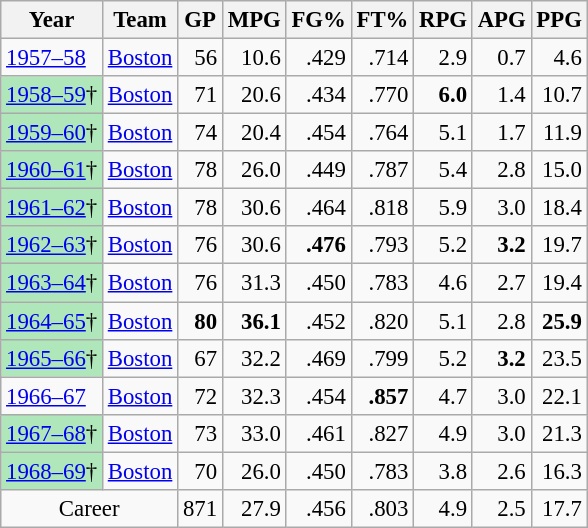<table class="wikitable sortable" style="font-size:95%; text-align:right;">
<tr>
<th>Year</th>
<th>Team</th>
<th>GP</th>
<th>MPG</th>
<th>FG%</th>
<th>FT%</th>
<th>RPG</th>
<th>APG</th>
<th>PPG</th>
</tr>
<tr>
<td style="text-align:left;"><a href='#'>1957–58</a></td>
<td style="text-align:left;"><a href='#'>Boston</a></td>
<td>56</td>
<td>10.6</td>
<td>.429</td>
<td>.714</td>
<td>2.9</td>
<td>0.7</td>
<td>4.6</td>
</tr>
<tr>
<td style="text-align:left;background:#afe6ba;"><a href='#'>1958–59</a>†</td>
<td style="text-align:left;"><a href='#'>Boston</a></td>
<td>71</td>
<td>20.6</td>
<td>.434</td>
<td>.770</td>
<td><strong>6.0</strong></td>
<td>1.4</td>
<td>10.7</td>
</tr>
<tr>
<td style="text-align:left;background:#afe6ba;"><a href='#'>1959–60</a>†</td>
<td style="text-align:left;"><a href='#'>Boston</a></td>
<td>74</td>
<td>20.4</td>
<td>.454</td>
<td>.764</td>
<td>5.1</td>
<td>1.7</td>
<td>11.9</td>
</tr>
<tr>
<td style="text-align:left;background:#afe6ba;"><a href='#'>1960–61</a>†</td>
<td style="text-align:left;"><a href='#'>Boston</a></td>
<td>78</td>
<td>26.0</td>
<td>.449</td>
<td>.787</td>
<td>5.4</td>
<td>2.8</td>
<td>15.0</td>
</tr>
<tr>
<td style="text-align:left;background:#afe6ba;"><a href='#'>1961–62</a>†</td>
<td style="text-align:left;"><a href='#'>Boston</a></td>
<td>78</td>
<td>30.6</td>
<td>.464</td>
<td>.818</td>
<td>5.9</td>
<td>3.0</td>
<td>18.4</td>
</tr>
<tr>
<td style="text-align:left;background:#afe6ba;"><a href='#'>1962–63</a>†</td>
<td style="text-align:left;"><a href='#'>Boston</a></td>
<td>76</td>
<td>30.6</td>
<td><strong>.476</strong></td>
<td>.793</td>
<td>5.2</td>
<td><strong>3.2</strong></td>
<td>19.7</td>
</tr>
<tr>
<td style="text-align:left;background:#afe6ba;"><a href='#'>1963–64</a>†</td>
<td style="text-align:left;"><a href='#'>Boston</a></td>
<td>76</td>
<td>31.3</td>
<td>.450</td>
<td>.783</td>
<td>4.6</td>
<td>2.7</td>
<td>19.4</td>
</tr>
<tr>
<td style="text-align:left;background:#afe6ba;"><a href='#'>1964–65</a>†</td>
<td style="text-align:left;"><a href='#'>Boston</a></td>
<td><strong>80</strong></td>
<td><strong>36.1</strong></td>
<td>.452</td>
<td>.820</td>
<td>5.1</td>
<td>2.8</td>
<td><strong>25.9</strong></td>
</tr>
<tr>
<td style="text-align:left;background:#afe6ba;"><a href='#'>1965–66</a>†</td>
<td style="text-align:left;"><a href='#'>Boston</a></td>
<td>67</td>
<td>32.2</td>
<td>.469</td>
<td>.799</td>
<td>5.2</td>
<td><strong>3.2</strong></td>
<td>23.5</td>
</tr>
<tr>
<td style="text-align:left;"><a href='#'>1966–67</a></td>
<td style="text-align:left;"><a href='#'>Boston</a></td>
<td>72</td>
<td>32.3</td>
<td>.454</td>
<td><strong>.857</strong></td>
<td>4.7</td>
<td>3.0</td>
<td>22.1</td>
</tr>
<tr>
<td style="text-align:left;background:#afe6ba;"><a href='#'>1967–68</a>†</td>
<td style="text-align:left;"><a href='#'>Boston</a></td>
<td>73</td>
<td>33.0</td>
<td>.461</td>
<td>.827</td>
<td>4.9</td>
<td>3.0</td>
<td>21.3</td>
</tr>
<tr>
<td style="text-align:left;background:#afe6ba;"><a href='#'>1968–69</a>†</td>
<td style="text-align:left;"><a href='#'>Boston</a></td>
<td>70</td>
<td>26.0</td>
<td>.450</td>
<td>.783</td>
<td>3.8</td>
<td>2.6</td>
<td>16.3</td>
</tr>
<tr class="sortbottom">
<td colspan="2" style="text-align:center;">Career</td>
<td>871</td>
<td>27.9</td>
<td>.456</td>
<td>.803</td>
<td>4.9</td>
<td>2.5</td>
<td>17.7</td>
</tr>
</table>
